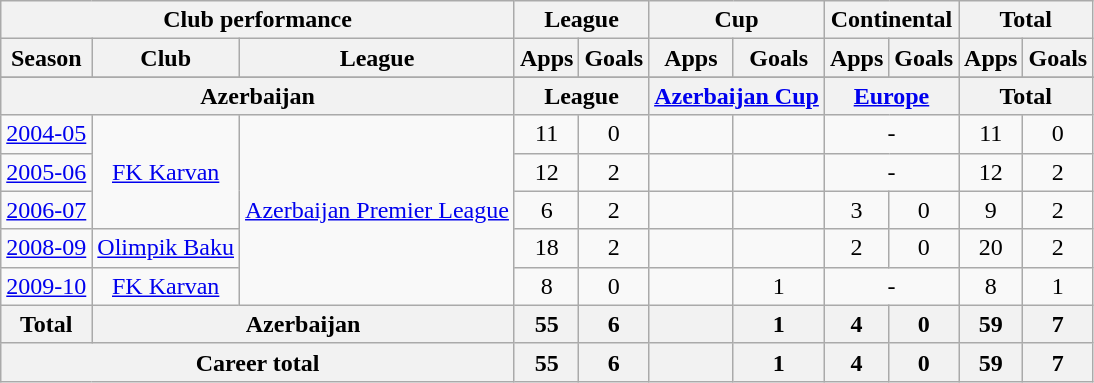<table class="wikitable" style="text-align:center">
<tr>
<th colspan=3>Club performance</th>
<th colspan=2>League</th>
<th colspan=2>Cup</th>
<th colspan=2>Continental</th>
<th colspan=2>Total</th>
</tr>
<tr>
<th>Season</th>
<th>Club</th>
<th>League</th>
<th>Apps</th>
<th>Goals</th>
<th>Apps</th>
<th>Goals</th>
<th>Apps</th>
<th>Goals</th>
<th>Apps</th>
<th>Goals</th>
</tr>
<tr>
</tr>
<tr>
<th colspan=3>Azerbaijan</th>
<th colspan=2>League</th>
<th colspan=2><a href='#'>Azerbaijan Cup</a></th>
<th colspan=2><a href='#'>Europe</a></th>
<th colspan=2>Total</th>
</tr>
<tr>
<td><a href='#'>2004-05</a></td>
<td rowspan="3"><a href='#'>FK Karvan</a></td>
<td rowspan="5"><a href='#'>Azerbaijan Premier League</a></td>
<td>11</td>
<td>0</td>
<td></td>
<td></td>
<td colspan="2">-</td>
<td>11</td>
<td>0</td>
</tr>
<tr>
<td><a href='#'>2005-06</a></td>
<td>12</td>
<td>2</td>
<td></td>
<td></td>
<td colspan="2">-</td>
<td>12</td>
<td>2</td>
</tr>
<tr>
<td><a href='#'>2006-07</a></td>
<td>6</td>
<td>2</td>
<td></td>
<td></td>
<td>3</td>
<td>0</td>
<td>9</td>
<td>2</td>
</tr>
<tr>
<td><a href='#'>2008-09</a></td>
<td><a href='#'>Olimpik Baku</a></td>
<td>18</td>
<td>2</td>
<td></td>
<td></td>
<td>2</td>
<td>0</td>
<td>20</td>
<td>2</td>
</tr>
<tr>
<td><a href='#'>2009-10</a></td>
<td><a href='#'>FK Karvan</a></td>
<td>8</td>
<td>0</td>
<td></td>
<td>1</td>
<td colspan="2">-</td>
<td>8</td>
<td>1</td>
</tr>
<tr>
<th rowspan=1>Total</th>
<th colspan=2>Azerbaijan</th>
<th>55</th>
<th>6</th>
<th></th>
<th>1</th>
<th>4</th>
<th>0</th>
<th>59</th>
<th>7</th>
</tr>
<tr>
<th colspan=3>Career total</th>
<th>55</th>
<th>6</th>
<th></th>
<th>1</th>
<th>4</th>
<th>0</th>
<th>59</th>
<th>7</th>
</tr>
</table>
